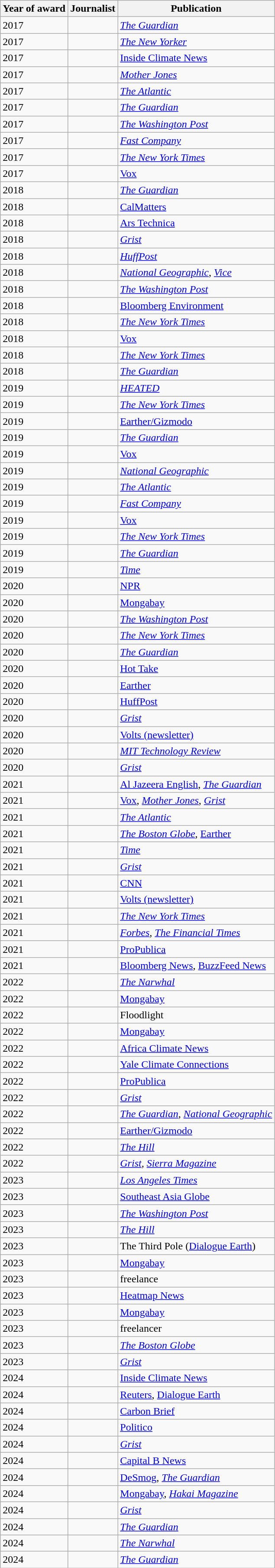<table class="wikitable sortable">
<tr>
<th>Year of award</th>
<th>Journalist</th>
<th>Publication</th>
</tr>
<tr>
<td>2017</td>
<td></td>
<td><em><a href='#'>The Guardian</a></em></td>
</tr>
<tr>
<td>2017</td>
<td></td>
<td><em><a href='#'>The New Yorker</a></em></td>
</tr>
<tr>
<td>2017</td>
<td></td>
<td><a href='#'>Inside Climate News</a></td>
</tr>
<tr>
<td>2017</td>
<td></td>
<td><a href='#'><em>Mother Jones</em></a></td>
</tr>
<tr>
<td>2017</td>
<td></td>
<td><em><a href='#'>The Atlantic</a></em></td>
</tr>
<tr>
<td>2017</td>
<td></td>
<td><em><a href='#'>The Guardian</a></em></td>
</tr>
<tr>
<td>2017</td>
<td></td>
<td><em><a href='#'>The Washington Post</a></em></td>
</tr>
<tr>
<td>2017</td>
<td></td>
<td><em><a href='#'>Fast Company</a></em></td>
</tr>
<tr>
<td>2017</td>
<td></td>
<td><em><a href='#'>The New York Times</a></em></td>
</tr>
<tr>
<td>2017</td>
<td></td>
<td><a href='#'>Vox</a></td>
</tr>
<tr>
<td>2018</td>
<td></td>
<td><em><a href='#'>The Guardian</a></em></td>
</tr>
<tr>
<td>2018</td>
<td></td>
<td><a href='#'>CalMatters</a></td>
</tr>
<tr>
<td>2018</td>
<td></td>
<td><a href='#'>Ars Technica</a></td>
</tr>
<tr>
<td>2018</td>
<td></td>
<td><a href='#'><em>Grist</em></a></td>
</tr>
<tr>
<td>2018</td>
<td></td>
<td><em><a href='#'>HuffPost</a></em></td>
</tr>
<tr>
<td>2018</td>
<td></td>
<td><em><a href='#'>National Geographic</a></em>, <a href='#'><em>Vice</em></a></td>
</tr>
<tr>
<td>2018</td>
<td></td>
<td><em><a href='#'>The Washington Post</a></em></td>
</tr>
<tr>
<td>2018</td>
<td></td>
<td><a href='#'>Bloomberg Environment</a></td>
</tr>
<tr>
<td>2018</td>
<td></td>
<td><em><a href='#'>The New York Times</a></em></td>
</tr>
<tr>
<td>2018</td>
<td></td>
<td><a href='#'>Vox</a></td>
</tr>
<tr>
<td>2018</td>
<td></td>
<td><em><a href='#'>The New York Times</a></em></td>
</tr>
<tr>
<td>2018</td>
<td></td>
<td><em><a href='#'>The Guardian</a></em></td>
</tr>
<tr>
<td>2019</td>
<td></td>
<td><em><a href='#'>HEATED</a></em></td>
</tr>
<tr>
<td>2019</td>
<td></td>
<td><em><a href='#'>The New York Times</a></em></td>
</tr>
<tr>
<td>2019</td>
<td></td>
<td><a href='#'>Earther/Gizmodo</a></td>
</tr>
<tr>
<td>2019</td>
<td></td>
<td><em><a href='#'>The Guardian</a></em></td>
</tr>
<tr>
<td>2019</td>
<td></td>
<td><a href='#'>Vox</a></td>
</tr>
<tr>
<td>2019</td>
<td></td>
<td><em><a href='#'>National Geographic</a></em></td>
</tr>
<tr>
<td>2019</td>
<td></td>
<td><em><a href='#'>The Atlantic</a></em></td>
</tr>
<tr>
<td>2019</td>
<td></td>
<td><em><a href='#'>Fast Company</a></em></td>
</tr>
<tr>
<td>2019</td>
<td></td>
<td><a href='#'>Vox</a></td>
</tr>
<tr>
<td>2019</td>
<td></td>
<td><em><a href='#'>The New York Times</a></em></td>
</tr>
<tr>
<td>2019</td>
<td></td>
<td><em><a href='#'>The Guardian</a></em></td>
</tr>
<tr>
<td>2019</td>
<td></td>
<td><a href='#'><em>Time</em></a></td>
</tr>
<tr>
<td>2020</td>
<td></td>
<td><a href='#'>NPR</a></td>
</tr>
<tr>
<td>2020</td>
<td></td>
<td><a href='#'>Mongabay</a></td>
</tr>
<tr>
<td>2020</td>
<td></td>
<td><em><a href='#'>The Washington Post</a></em></td>
</tr>
<tr>
<td>2020</td>
<td></td>
<td><em><a href='#'>The New York Times</a></em></td>
</tr>
<tr>
<td>2020</td>
<td></td>
<td><em><a href='#'>The Guardian</a></em></td>
</tr>
<tr>
<td>2020</td>
<td></td>
<td><a href='#'>Hot Take</a></td>
</tr>
<tr>
<td>2020</td>
<td></td>
<td><a href='#'>Earther</a></td>
</tr>
<tr>
<td>2020</td>
<td></td>
<td><a href='#'>HuffPost</a></td>
</tr>
<tr>
<td>2020</td>
<td></td>
<td><a href='#'><em>Grist</em></a></td>
</tr>
<tr>
<td>2020</td>
<td></td>
<td><a href='#'>Volts (newsletter)</a></td>
</tr>
<tr>
<td>2020</td>
<td></td>
<td><em><a href='#'>MIT Technology Review</a></em></td>
</tr>
<tr>
<td>2020</td>
<td></td>
<td><a href='#'><em>Grist</em></a></td>
</tr>
<tr>
<td>2021</td>
<td></td>
<td><a href='#'>Al Jazeera English</a>, <em><a href='#'>The Guardian</a></em></td>
</tr>
<tr>
<td>2021</td>
<td></td>
<td><a href='#'>Vox</a>, <a href='#'><em>Mother Jones</em></a>, <a href='#'><em>Grist</em></a></td>
</tr>
<tr>
<td>2021</td>
<td></td>
<td><em><a href='#'>The Atlantic</a></em></td>
</tr>
<tr>
<td>2021</td>
<td></td>
<td><em><a href='#'>The Boston Globe</a></em>, <a href='#'>Earther</a></td>
</tr>
<tr>
<td>2021</td>
<td></td>
<td><a href='#'><em>Time</em></a></td>
</tr>
<tr>
<td>2021</td>
<td></td>
<td><a href='#'><em>Grist</em></a></td>
</tr>
<tr>
<td>2021</td>
<td></td>
<td><a href='#'>CNN</a></td>
</tr>
<tr>
<td>2021</td>
<td></td>
<td><a href='#'>Volts (newsletter)</a></td>
</tr>
<tr>
<td>2021</td>
<td></td>
<td><em><a href='#'>The New York Times</a></em></td>
</tr>
<tr>
<td>2021</td>
<td></td>
<td><em><a href='#'>Forbes</a>, <a href='#'>The Financial Times</a></em></td>
</tr>
<tr>
<td>2021</td>
<td></td>
<td><a href='#'>ProPublica</a></td>
</tr>
<tr>
<td>2021</td>
<td></td>
<td><a href='#'>Bloomberg News</a>, <a href='#'>BuzzFeed News</a></td>
</tr>
<tr>
<td>2022</td>
<td></td>
<td><em><a href='#'>The Narwhal</a></em></td>
</tr>
<tr>
<td>2022</td>
<td></td>
<td><a href='#'>Mongabay</a></td>
</tr>
<tr>
<td>2022</td>
<td></td>
<td>Floodlight</td>
</tr>
<tr>
<td>2022</td>
<td></td>
<td><a href='#'>Mongabay</a></td>
</tr>
<tr>
<td>2022</td>
<td></td>
<td><a href='#'>Africa Climate News</a></td>
</tr>
<tr>
<td>2022</td>
<td></td>
<td><a href='#'>Yale Climate Connections</a></td>
</tr>
<tr>
<td>2022</td>
<td></td>
<td><a href='#'>ProPublica</a></td>
</tr>
<tr>
<td>2022</td>
<td></td>
<td><a href='#'><em>Grist</em></a></td>
</tr>
<tr>
<td>2022</td>
<td></td>
<td><em><a href='#'>The Guardian</a>, <a href='#'>National Geographic</a></em></td>
</tr>
<tr>
<td>2022</td>
<td></td>
<td><a href='#'>Earther/Gizmodo</a></td>
</tr>
<tr>
<td>2022</td>
<td></td>
<td><a href='#'><em>The Hill</em></a></td>
</tr>
<tr>
<td>2022</td>
<td></td>
<td><em><a href='#'>Grist</a>, <a href='#'>Sierra Magazine</a></em></td>
</tr>
<tr>
<td>2023</td>
<td></td>
<td><em><a href='#'>Los Angeles Times</a></em></td>
</tr>
<tr>
<td>2023</td>
<td></td>
<td><a href='#'>Southeast Asia Globe</a></td>
</tr>
<tr>
<td>2023</td>
<td></td>
<td><em><a href='#'>The Washington Post</a></em></td>
</tr>
<tr>
<td>2023</td>
<td></td>
<td><a href='#'><em>The Hill</em></a></td>
</tr>
<tr>
<td>2023</td>
<td></td>
<td>The Third Pole (<a href='#'>Dialogue Earth</a>)</td>
</tr>
<tr>
<td>2023</td>
<td></td>
<td><a href='#'>Mongabay</a></td>
</tr>
<tr>
<td>2023</td>
<td></td>
<td>freelance</td>
</tr>
<tr>
<td>2023</td>
<td></td>
<td><a href='#'>Heatmap News</a></td>
</tr>
<tr>
<td>2023</td>
<td></td>
<td><a href='#'>Mongabay</a></td>
</tr>
<tr>
<td>2023</td>
<td></td>
<td>freelancer</td>
</tr>
<tr>
<td>2023</td>
<td></td>
<td><em><a href='#'>The Boston Globe</a></em></td>
</tr>
<tr>
<td>2023</td>
<td></td>
<td><a href='#'><em>Grist</em></a></td>
</tr>
<tr>
<td>2024</td>
<td></td>
<td><a href='#'>Inside Climate News</a></td>
</tr>
<tr>
<td>2024</td>
<td></td>
<td><a href='#'>Reuters</a>, <a href='#'>Dialogue Earth</a></td>
</tr>
<tr>
<td>2024</td>
<td></td>
<td><a href='#'>Carbon Brief</a></td>
</tr>
<tr>
<td>2024</td>
<td></td>
<td><a href='#'>Politico</a></td>
</tr>
<tr>
<td>2024</td>
<td></td>
<td><a href='#'><em>Grist</em></a></td>
</tr>
<tr>
<td>2024</td>
<td></td>
<td><a href='#'>Capital B News</a></td>
</tr>
<tr>
<td>2024</td>
<td></td>
<td><a href='#'>DeSmog</a>, <em><a href='#'>The Guardian</a></em></td>
</tr>
<tr>
<td>2024</td>
<td></td>
<td><a href='#'>Mongabay</a>, <a href='#'><em>Hakai Magazine</em></a></td>
</tr>
<tr>
<td>2024</td>
<td></td>
<td><a href='#'><em>Grist</em></a></td>
</tr>
<tr>
<td>2024</td>
<td></td>
<td><em><a href='#'>The Guardian</a></em></td>
</tr>
<tr>
<td>2024</td>
<td></td>
<td><em><a href='#'>The Narwhal</a></em></td>
</tr>
<tr>
<td>2024</td>
<td></td>
<td><em><a href='#'>The Guardian</a></em></td>
</tr>
</table>
